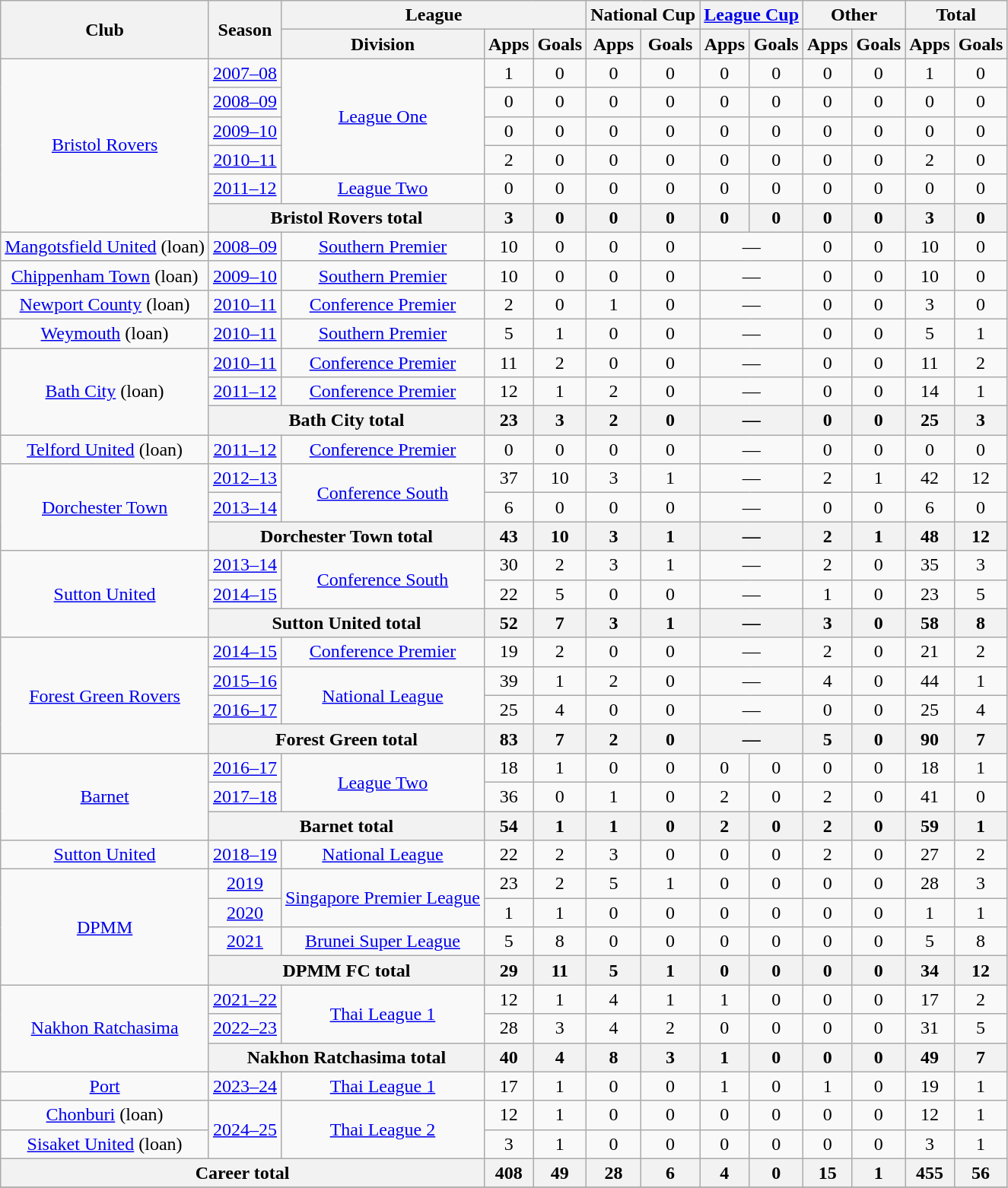<table class="wikitable" style="text-align:center">
<tr>
<th rowspan=2>Club</th>
<th rowspan=2>Season</th>
<th colspan=3>League</th>
<th colspan=2>National Cup</th>
<th colspan=2><a href='#'>League Cup</a></th>
<th colspan=2>Other</th>
<th colspan=2>Total</th>
</tr>
<tr>
<th>Division</th>
<th>Apps</th>
<th>Goals</th>
<th>Apps</th>
<th>Goals</th>
<th>Apps</th>
<th>Goals</th>
<th>Apps</th>
<th>Goals</th>
<th>Apps</th>
<th>Goals</th>
</tr>
<tr>
<td rowspan="6"><a href='#'>Bristol Rovers</a></td>
<td><a href='#'>2007–08</a></td>
<td rowspan="4"><a href='#'>League One</a></td>
<td>1</td>
<td>0</td>
<td>0</td>
<td>0</td>
<td>0</td>
<td>0</td>
<td>0</td>
<td>0</td>
<td>1</td>
<td>0</td>
</tr>
<tr>
<td><a href='#'>2008–09</a></td>
<td>0</td>
<td>0</td>
<td>0</td>
<td>0</td>
<td>0</td>
<td>0</td>
<td>0</td>
<td>0</td>
<td>0</td>
<td>0</td>
</tr>
<tr>
<td><a href='#'>2009–10</a></td>
<td>0</td>
<td>0</td>
<td>0</td>
<td>0</td>
<td>0</td>
<td>0</td>
<td>0</td>
<td>0</td>
<td>0</td>
<td>0</td>
</tr>
<tr>
<td><a href='#'>2010–11</a></td>
<td>2</td>
<td>0</td>
<td>0</td>
<td>0</td>
<td>0</td>
<td>0</td>
<td>0</td>
<td>0</td>
<td>2</td>
<td>0</td>
</tr>
<tr>
<td><a href='#'>2011–12</a></td>
<td><a href='#'>League Two</a></td>
<td>0</td>
<td>0</td>
<td>0</td>
<td>0</td>
<td>0</td>
<td>0</td>
<td>0</td>
<td>0</td>
<td>0</td>
<td>0</td>
</tr>
<tr>
<th colspan="2">Bristol Rovers total</th>
<th>3</th>
<th>0</th>
<th>0</th>
<th>0</th>
<th>0</th>
<th>0</th>
<th>0</th>
<th>0</th>
<th>3</th>
<th>0</th>
</tr>
<tr>
<td><a href='#'>Mangotsfield United</a> (loan)</td>
<td><a href='#'>2008–09</a></td>
<td><a href='#'>Southern Premier</a></td>
<td>10</td>
<td>0</td>
<td>0</td>
<td>0</td>
<td colspan="2">—</td>
<td>0</td>
<td>0</td>
<td>10</td>
<td>0</td>
</tr>
<tr>
<td><a href='#'>Chippenham Town</a> (loan)</td>
<td><a href='#'>2009–10</a></td>
<td><a href='#'>Southern Premier</a></td>
<td>10</td>
<td>0</td>
<td>0</td>
<td>0</td>
<td colspan="2">—</td>
<td>0</td>
<td>0</td>
<td>10</td>
<td>0</td>
</tr>
<tr>
<td><a href='#'>Newport County</a> (loan)</td>
<td><a href='#'>2010–11</a></td>
<td><a href='#'>Conference Premier</a></td>
<td>2</td>
<td>0</td>
<td>1</td>
<td>0</td>
<td colspan="2">—</td>
<td>0</td>
<td>0</td>
<td>3</td>
<td>0</td>
</tr>
<tr>
<td><a href='#'>Weymouth</a> (loan)</td>
<td><a href='#'>2010–11</a></td>
<td><a href='#'>Southern Premier</a></td>
<td>5</td>
<td>1</td>
<td>0</td>
<td>0</td>
<td colspan="2">—</td>
<td>0</td>
<td>0</td>
<td>5</td>
<td>1</td>
</tr>
<tr>
<td rowspan="3"><a href='#'>Bath City</a> (loan)</td>
<td><a href='#'>2010–11</a></td>
<td><a href='#'>Conference Premier</a></td>
<td>11</td>
<td>2</td>
<td>0</td>
<td>0</td>
<td colspan="2">—</td>
<td>0</td>
<td>0</td>
<td>11</td>
<td>2</td>
</tr>
<tr>
<td><a href='#'>2011–12</a></td>
<td><a href='#'>Conference Premier</a></td>
<td>12</td>
<td>1</td>
<td>2</td>
<td>0</td>
<td colspan="2">—</td>
<td>0</td>
<td>0</td>
<td>14</td>
<td>1</td>
</tr>
<tr>
<th colspan="2">Bath City total</th>
<th>23</th>
<th>3</th>
<th>2</th>
<th>0</th>
<th colspan="2">—</th>
<th>0</th>
<th>0</th>
<th>25</th>
<th>3</th>
</tr>
<tr>
<td><a href='#'>Telford United</a> (loan)</td>
<td><a href='#'>2011–12</a></td>
<td><a href='#'>Conference Premier</a></td>
<td>0</td>
<td>0</td>
<td>0</td>
<td>0</td>
<td colspan="2">—</td>
<td>0</td>
<td>0</td>
<td>0</td>
<td>0</td>
</tr>
<tr>
<td rowspan="3"><a href='#'>Dorchester Town</a></td>
<td><a href='#'>2012–13</a></td>
<td rowspan="2"><a href='#'>Conference South</a></td>
<td>37</td>
<td>10</td>
<td>3</td>
<td>1</td>
<td colspan="2">—</td>
<td>2</td>
<td>1</td>
<td>42</td>
<td>12</td>
</tr>
<tr>
<td><a href='#'>2013–14</a></td>
<td>6</td>
<td>0</td>
<td>0</td>
<td>0</td>
<td colspan="2">—</td>
<td>0</td>
<td>0</td>
<td>6</td>
<td>0</td>
</tr>
<tr>
<th colspan="2">Dorchester Town total</th>
<th>43</th>
<th>10</th>
<th>3</th>
<th>1</th>
<th colspan="2">—</th>
<th>2</th>
<th>1</th>
<th>48</th>
<th>12</th>
</tr>
<tr>
<td rowspan="3"><a href='#'>Sutton United</a></td>
<td><a href='#'>2013–14</a></td>
<td rowspan="2"><a href='#'>Conference South</a></td>
<td>30</td>
<td>2</td>
<td>3</td>
<td>1</td>
<td colspan="2">—</td>
<td>2</td>
<td>0</td>
<td>35</td>
<td>3</td>
</tr>
<tr>
<td><a href='#'>2014–15</a></td>
<td>22</td>
<td>5</td>
<td>0</td>
<td>0</td>
<td colspan="2">—</td>
<td>1</td>
<td>0</td>
<td>23</td>
<td>5</td>
</tr>
<tr>
<th colspan="2">Sutton United total</th>
<th>52</th>
<th>7</th>
<th>3</th>
<th>1</th>
<th colspan="2">—</th>
<th>3</th>
<th>0</th>
<th>58</th>
<th>8</th>
</tr>
<tr>
<td rowspan="4"><a href='#'>Forest Green Rovers</a></td>
<td><a href='#'>2014–15</a></td>
<td><a href='#'>Conference Premier</a></td>
<td>19</td>
<td>2</td>
<td>0</td>
<td>0</td>
<td colspan="2">—</td>
<td>2</td>
<td>0</td>
<td>21</td>
<td>2</td>
</tr>
<tr>
<td><a href='#'>2015–16</a></td>
<td rowspan="2"><a href='#'>National League</a></td>
<td>39</td>
<td>1</td>
<td>2</td>
<td>0</td>
<td colspan="2">—</td>
<td>4</td>
<td>0</td>
<td>44</td>
<td>1</td>
</tr>
<tr>
<td><a href='#'>2016–17</a></td>
<td>25</td>
<td>4</td>
<td>0</td>
<td>0</td>
<td colspan="2">—</td>
<td>0</td>
<td>0</td>
<td>25</td>
<td>4</td>
</tr>
<tr>
<th colspan="2">Forest Green total</th>
<th>83</th>
<th>7</th>
<th>2</th>
<th>0</th>
<th colspan="2">—</th>
<th>5</th>
<th>0</th>
<th>90</th>
<th>7</th>
</tr>
<tr>
<td rowspan="3"><a href='#'>Barnet</a></td>
<td><a href='#'>2016–17</a></td>
<td rowspan="2"><a href='#'>League Two</a></td>
<td>18</td>
<td>1</td>
<td>0</td>
<td>0</td>
<td>0</td>
<td>0</td>
<td>0</td>
<td>0</td>
<td>18</td>
<td>1</td>
</tr>
<tr>
<td><a href='#'>2017–18</a></td>
<td>36</td>
<td>0</td>
<td>1</td>
<td>0</td>
<td>2</td>
<td>0</td>
<td>2</td>
<td>0</td>
<td>41</td>
<td>0</td>
</tr>
<tr>
<th colspan="2">Barnet total</th>
<th>54</th>
<th>1</th>
<th>1</th>
<th>0</th>
<th>2</th>
<th>0</th>
<th>2</th>
<th>0</th>
<th>59</th>
<th>1</th>
</tr>
<tr>
<td><a href='#'>Sutton United</a></td>
<td><a href='#'>2018–19</a></td>
<td><a href='#'>National League</a></td>
<td>22</td>
<td>2</td>
<td>3</td>
<td>0</td>
<td>0</td>
<td>0</td>
<td>2</td>
<td>0</td>
<td>27</td>
<td>2</td>
</tr>
<tr>
<td rowspan="4"><a href='#'>DPMM</a></td>
<td><a href='#'>2019</a></td>
<td rowspan="2"><a href='#'>Singapore Premier League</a></td>
<td>23</td>
<td>2</td>
<td>5</td>
<td>1</td>
<td>0</td>
<td>0</td>
<td>0</td>
<td>0</td>
<td>28</td>
<td>3</td>
</tr>
<tr>
<td><a href='#'>2020</a></td>
<td>1</td>
<td>1</td>
<td>0</td>
<td>0</td>
<td>0</td>
<td>0</td>
<td>0</td>
<td>0</td>
<td>1</td>
<td>1</td>
</tr>
<tr>
<td><a href='#'>2021</a></td>
<td><a href='#'>Brunei Super League</a></td>
<td>5</td>
<td>8</td>
<td>0</td>
<td>0</td>
<td>0</td>
<td>0</td>
<td>0</td>
<td>0</td>
<td>5</td>
<td>8</td>
</tr>
<tr>
<th colspan="2">DPMM FC total</th>
<th>29</th>
<th>11</th>
<th>5</th>
<th>1</th>
<th>0</th>
<th>0</th>
<th>0</th>
<th>0</th>
<th>34</th>
<th>12</th>
</tr>
<tr>
<td rowspan="3"><a href='#'>Nakhon Ratchasima</a></td>
<td><a href='#'>2021–22</a></td>
<td rowspan="2"><a href='#'>Thai League 1</a></td>
<td>12</td>
<td>1</td>
<td>4</td>
<td>1</td>
<td>1</td>
<td>0</td>
<td>0</td>
<td>0</td>
<td>17</td>
<td>2</td>
</tr>
<tr>
<td><a href='#'>2022–23</a></td>
<td>28</td>
<td>3</td>
<td>4</td>
<td>2</td>
<td>0</td>
<td>0</td>
<td>0</td>
<td>0</td>
<td>31</td>
<td>5</td>
</tr>
<tr>
<th colspan="2">Nakhon Ratchasima total</th>
<th>40</th>
<th>4</th>
<th>8</th>
<th>3</th>
<th>1</th>
<th>0</th>
<th>0</th>
<th>0</th>
<th>49</th>
<th>7</th>
</tr>
<tr>
<td><a href='#'>Port</a></td>
<td><a href='#'>2023–24</a></td>
<td><a href='#'>Thai League 1</a></td>
<td>17</td>
<td>1</td>
<td>0</td>
<td>0</td>
<td>1</td>
<td>0</td>
<td>1</td>
<td>0</td>
<td>19</td>
<td>1</td>
</tr>
<tr>
<td><a href='#'>Chonburi</a> (loan)</td>
<td rowspan="2"><a href='#'>2024–25</a></td>
<td rowspan="2"><a href='#'>Thai League 2</a></td>
<td>12</td>
<td>1</td>
<td>0</td>
<td>0</td>
<td>0</td>
<td>0</td>
<td>0</td>
<td>0</td>
<td>12</td>
<td>1</td>
</tr>
<tr>
<td><a href='#'>Sisaket United</a> (loan)</td>
<td>3</td>
<td>1</td>
<td>0</td>
<td>0</td>
<td>0</td>
<td>0</td>
<td>0</td>
<td>0</td>
<td>3</td>
<td>1</td>
</tr>
<tr>
<th colspan="3">Career total</th>
<th>408</th>
<th>49</th>
<th>28</th>
<th>6</th>
<th>4</th>
<th>0</th>
<th>15</th>
<th>1</th>
<th>455</th>
<th>56</th>
</tr>
<tr>
</tr>
</table>
